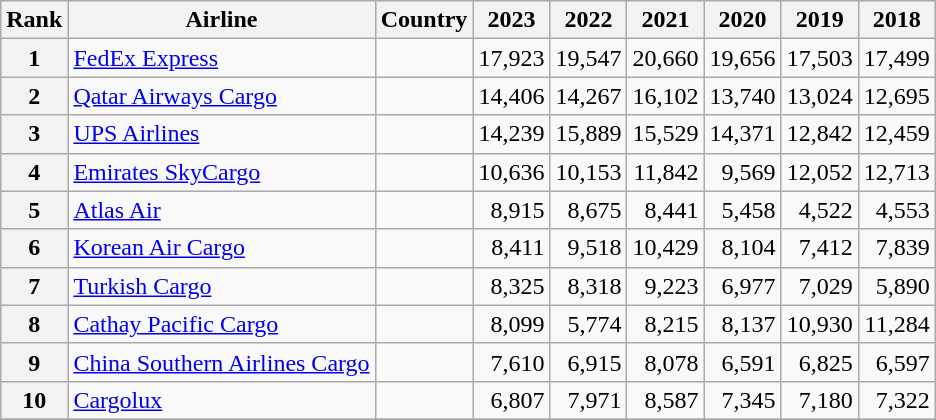<table class="wikitable sortable" style="text-align:right;">
<tr>
<th class="unsortable">Rank</th>
<th>Airline</th>
<th>Country</th>
<th>2023</th>
<th>2022</th>
<th>2021</th>
<th>2020</th>
<th>2019</th>
<th>2018</th>
</tr>
<tr>
<th>1</th>
<td style="text-align:left;"><a href='#'>FedEx Express</a></td>
<td style="text-align:left;"></td>
<td>17,923</td>
<td>19,547</td>
<td>20,660</td>
<td>19,656</td>
<td>17,503</td>
<td>17,499</td>
</tr>
<tr>
<th>2</th>
<td style="text-align:left;"><a href='#'>Qatar Airways Cargo</a></td>
<td style="text-align:left;"></td>
<td>14,406</td>
<td>14,267</td>
<td>16,102</td>
<td>13,740</td>
<td>13,024</td>
<td>12,695</td>
</tr>
<tr>
<th>3</th>
<td style="text-align:left;"><a href='#'>UPS Airlines</a></td>
<td style="text-align:left;"></td>
<td>14,239</td>
<td>15,889</td>
<td>15,529</td>
<td>14,371</td>
<td>12,842</td>
<td>12,459</td>
</tr>
<tr>
<th>4</th>
<td style="text-align:left;"><a href='#'>Emirates SkyCargo</a></td>
<td style="text-align:left;"></td>
<td>10,636</td>
<td>10,153</td>
<td>11,842</td>
<td>9,569</td>
<td>12,052</td>
<td>12,713</td>
</tr>
<tr>
<th>5</th>
<td style="text-align:left;"><a href='#'>Atlas Air</a></td>
<td style="text-align:left;"></td>
<td>8,915</td>
<td>8,675</td>
<td>8,441</td>
<td>5,458 </td>
<td>4,522 </td>
<td>4,553 </td>
</tr>
<tr>
<th>6</th>
<td style="text-align:left;"><a href='#'>Korean Air Cargo</a></td>
<td style="text-align:left;"></td>
<td>8,411</td>
<td>9,518</td>
<td>10,429</td>
<td>8,104</td>
<td>7,412</td>
<td>7,839</td>
</tr>
<tr>
<th>7</th>
<td style="text-align:left;"><a href='#'>Turkish Cargo</a></td>
<td style="text-align:left;"></td>
<td>8,325</td>
<td>8,318</td>
<td>9,223</td>
<td>6,977</td>
<td>7,029</td>
<td>5,890</td>
</tr>
<tr>
<th>8</th>
<td style="text-align:left;"><a href='#'>Cathay Pacific Cargo</a></td>
<td style="text-align:left;"></td>
<td>8,099</td>
<td>5,774 </td>
<td>8,215</td>
<td>8,137</td>
<td>10,930</td>
<td>11,284</td>
</tr>
<tr>
<th>9</th>
<td style="text-align:left;"><a href='#'>China Southern Airlines Cargo</a></td>
<td style="text-align:left;"></td>
<td>7,610</td>
<td>6,915</td>
<td>8,078</td>
<td>6,591</td>
<td>6,825</td>
<td>6,597</td>
</tr>
<tr>
<th>10</th>
<td style="text-align:left;"><a href='#'>Cargolux</a></td>
<td style="text-align:left;"></td>
<td>6,807</td>
<td>7,971</td>
<td>8,587</td>
<td>7,345</td>
<td>7,180</td>
<td>7,322</td>
</tr>
<tr>
</tr>
</table>
